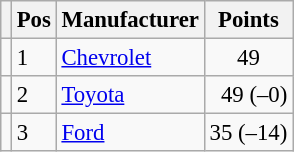<table class="wikitable" style="font-size: 95%;">
<tr>
<th></th>
<th>Pos</th>
<th>Manufacturer</th>
<th>Points</th>
</tr>
<tr>
<td align="left"></td>
<td>1</td>
<td><a href='#'>Chevrolet</a></td>
<td style="text-align:center;">49</td>
</tr>
<tr>
<td align="left"></td>
<td>2</td>
<td><a href='#'>Toyota</a></td>
<td style="text-align:right;">49 (–0)</td>
</tr>
<tr>
<td align="left"></td>
<td>3</td>
<td><a href='#'>Ford</a></td>
<td style="text-align:right;">35 (–14)</td>
</tr>
</table>
